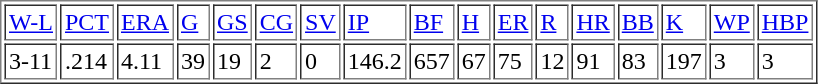<table border="1" cellpadding="2">
<tr>
<td><a href='#'>W-L</a></td>
<td><a href='#'>PCT</a></td>
<td><a href='#'>ERA</a></td>
<td><a href='#'>G</a></td>
<td><a href='#'>GS</a></td>
<td><a href='#'>CG</a></td>
<td><a href='#'>SV</a></td>
<td><a href='#'>IP</a></td>
<td><a href='#'>BF</a></td>
<td><a href='#'>H</a></td>
<td><a href='#'>ER</a></td>
<td><a href='#'>R</a></td>
<td><a href='#'>HR</a></td>
<td><a href='#'>BB</a></td>
<td><a href='#'>K</a></td>
<td><a href='#'>WP</a></td>
<td><a href='#'>HBP</a></td>
</tr>
<tr>
<td>3-11</td>
<td>.214</td>
<td>4.11</td>
<td>39</td>
<td>19</td>
<td>2</td>
<td>0</td>
<td>146.2</td>
<td>657</td>
<td>67</td>
<td>75</td>
<td>12</td>
<td>91</td>
<td>83</td>
<td>197</td>
<td>3</td>
<td>3</td>
</tr>
</table>
